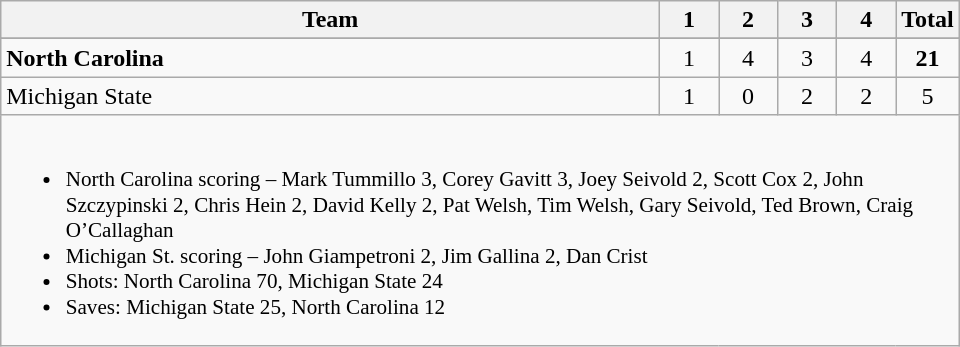<table class="wikitable" style="text-align:center; max-width:40em">
<tr>
<th>Team</th>
<th style="width:2em">1</th>
<th style="width:2em">2</th>
<th style="width:2em">3</th>
<th style="width:2em">4</th>
<th style="width:2em">Total</th>
</tr>
<tr>
</tr>
<tr>
<td style="text-align:left"><strong>North Carolina</strong></td>
<td>1</td>
<td>4</td>
<td>3</td>
<td>4</td>
<td><strong>21</strong></td>
</tr>
<tr>
<td style="text-align:left">Michigan State</td>
<td>1</td>
<td>0</td>
<td>2</td>
<td>2</td>
<td>5</td>
</tr>
<tr>
<td colspan=6 style="text-align:left; font-size:88%;"><br><ul><li>North Carolina scoring – Mark Tummillo 3, Corey Gavitt 3, Joey Seivold 2, Scott Cox 2, John Szczypinski 2, Chris Hein 2, David Kelly 2, Pat Welsh, Tim Welsh, Gary Seivold, Ted Brown, Craig O’Callaghan</li><li>Michigan St. scoring – John Giampetroni 2, Jim Gallina 2, Dan Crist</li><li>Shots: North Carolina 70, Michigan State 24</li><li>Saves: Michigan State 25, North Carolina 12</li></ul></td>
</tr>
</table>
